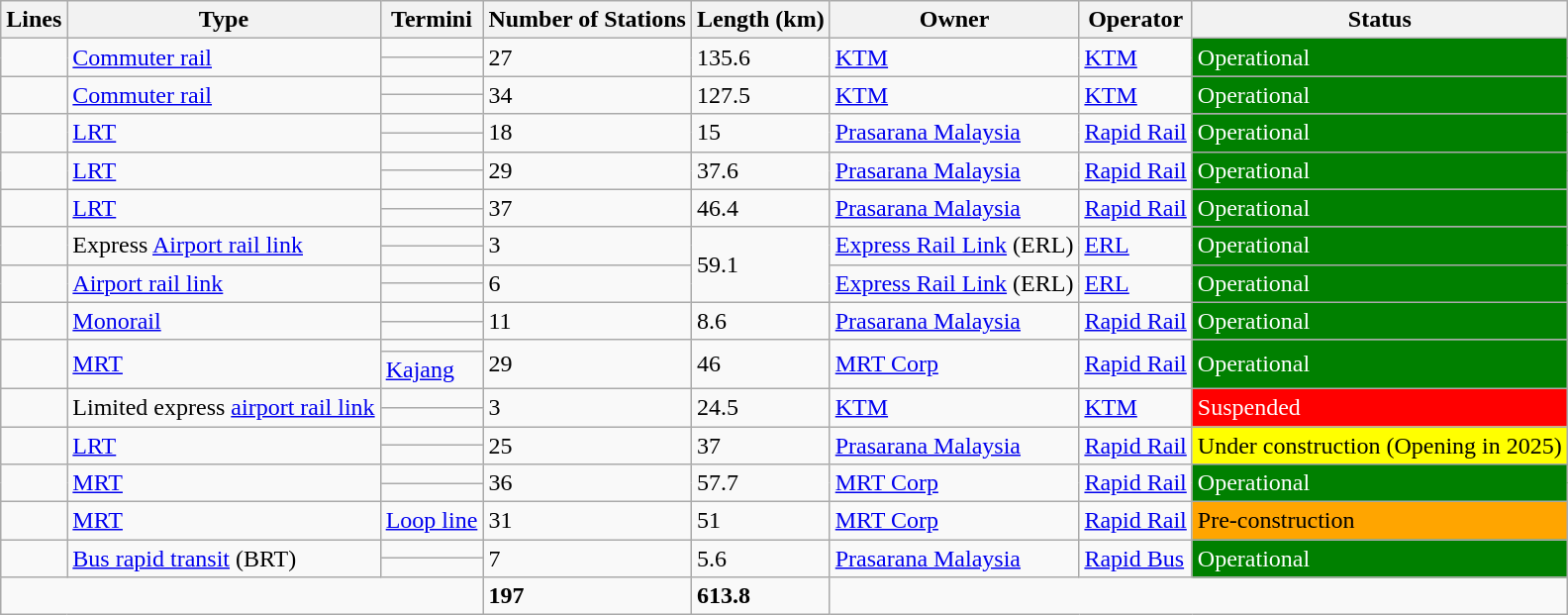<table class="wikitable">
<tr>
<th>Lines</th>
<th>Type</th>
<th>Termini</th>
<th>Number of Stations</th>
<th>Length (km)</th>
<th>Owner</th>
<th>Operator</th>
<th>Status</th>
</tr>
<tr>
<td rowspan="2"></td>
<td rowspan="2"><a href='#'>Commuter rail</a></td>
<td></td>
<td rowspan="2">27</td>
<td rowspan="2">135.6</td>
<td rowspan="2"><a href='#'>KTM</a></td>
<td rowspan="2"><a href='#'>KTM</a></td>
<td rowspan="2" style="background: green; color: white;">Operational</td>
</tr>
<tr>
<td></td>
</tr>
<tr>
<td rowspan="2"></td>
<td rowspan="2"><a href='#'>Commuter rail</a></td>
<td></td>
<td rowspan="2">34</td>
<td rowspan="2">127.5</td>
<td rowspan="2"><a href='#'>KTM</a></td>
<td rowspan="2"><a href='#'>KTM</a></td>
<td rowspan="2" style="background: green; color: white;">Operational</td>
</tr>
<tr>
<td></td>
</tr>
<tr>
<td rowspan="2"></td>
<td rowspan="2"><a href='#'>LRT</a></td>
<td></td>
<td rowspan="2">18</td>
<td rowspan="2">15</td>
<td rowspan="2"><a href='#'>Prasarana Malaysia</a></td>
<td rowspan="2"><a href='#'>Rapid Rail</a></td>
<td rowspan="2" style="background: green; color: white;">Operational</td>
</tr>
<tr>
<td></td>
</tr>
<tr>
<td rowspan="2"></td>
<td rowspan="2"><a href='#'>LRT</a></td>
<td></td>
<td rowspan="2">29</td>
<td rowspan="2">37.6</td>
<td rowspan="2"><a href='#'>Prasarana Malaysia</a></td>
<td rowspan="2"><a href='#'>Rapid Rail</a></td>
<td rowspan="2" style="background: green; color: white;">Operational</td>
</tr>
<tr>
<td></td>
</tr>
<tr>
<td rowspan="2"></td>
<td rowspan="2"><a href='#'>LRT</a></td>
<td></td>
<td rowspan="2">37</td>
<td rowspan="2">46.4</td>
<td rowspan="2"><a href='#'>Prasarana Malaysia</a></td>
<td rowspan="2"><a href='#'>Rapid Rail</a></td>
<td rowspan="2" style="background: green; color: white;">Operational</td>
</tr>
<tr>
<td></td>
</tr>
<tr>
<td rowspan="2"></td>
<td rowspan="2">Express <a href='#'>Airport rail link</a></td>
<td></td>
<td rowspan="2">3</td>
<td rowspan="4">59.1</td>
<td rowspan="2"><a href='#'>Express Rail Link</a> (ERL)</td>
<td rowspan="2"><a href='#'>ERL</a></td>
<td rowspan="2" style="background: green; color: white;">Operational</td>
</tr>
<tr>
<td></td>
</tr>
<tr>
<td rowspan="2"></td>
<td rowspan="2"><a href='#'>Airport rail link</a></td>
<td></td>
<td rowspan="2">6</td>
<td rowspan="2"><a href='#'>Express Rail Link</a> (ERL)</td>
<td rowspan="2"><a href='#'>ERL</a></td>
<td rowspan="2" style="background: green; color: white;">Operational</td>
</tr>
<tr>
<td></td>
</tr>
<tr>
<td rowspan="2"></td>
<td rowspan="2"><a href='#'>Monorail</a></td>
<td></td>
<td rowspan="2">11</td>
<td rowspan="2">8.6</td>
<td rowspan="2"><a href='#'>Prasarana Malaysia</a></td>
<td rowspan="2"><a href='#'>Rapid Rail</a></td>
<td rowspan="2" style="background: green; color: white;">Operational</td>
</tr>
<tr>
<td></td>
</tr>
<tr>
<td rowspan="2"></td>
<td rowspan="2"><a href='#'>MRT</a></td>
<td></td>
<td rowspan="2">29</td>
<td rowspan="2">46</td>
<td rowspan="2"><a href='#'>MRT Corp</a></td>
<td rowspan="2"><a href='#'>Rapid Rail</a></td>
<td rowspan="2" style="background: green; color: white;">Operational</td>
</tr>
<tr>
<td><a href='#'>Kajang</a></td>
</tr>
<tr>
<td rowspan="2"></td>
<td rowspan="2">Limited express <a href='#'>airport rail link</a></td>
<td></td>
<td rowspan="2">3</td>
<td rowspan="2">24.5</td>
<td rowspan="2"><a href='#'>KTM</a></td>
<td rowspan="2"><a href='#'>KTM</a></td>
<td rowspan="2" style="background: red; color: white;">Suspended</td>
</tr>
<tr>
<td></td>
</tr>
<tr>
<td rowspan="2"></td>
<td rowspan="2"><a href='#'>LRT</a></td>
<td></td>
<td rowspan="2">25</td>
<td rowspan="2">37</td>
<td rowspan="2"><a href='#'>Prasarana Malaysia</a></td>
<td rowspan="2"><a href='#'>Rapid Rail</a></td>
<td rowspan="2" style="background: yellow; color: black;">Under construction (Opening in 2025)</td>
</tr>
<tr>
<td></td>
</tr>
<tr>
<td rowspan="2"></td>
<td rowspan="2"><a href='#'>MRT</a></td>
<td></td>
<td rowspan="2">36</td>
<td rowspan="2">57.7</td>
<td rowspan="2"><a href='#'>MRT Corp</a></td>
<td rowspan="2"><a href='#'>Rapid Rail</a></td>
<td rowspan="2" style="background: green; color: white;">Operational</td>
</tr>
<tr>
<td></td>
</tr>
<tr>
<td></td>
<td><a href='#'>MRT</a></td>
<td><a href='#'>Loop line</a></td>
<td>31</td>
<td>51</td>
<td><a href='#'>MRT Corp</a></td>
<td><a href='#'>Rapid Rail</a></td>
<td style="background: orange; color: black;">Pre-construction</td>
</tr>
<tr>
<td rowspan="2"></td>
<td rowspan="2"><a href='#'>Bus rapid transit</a> (BRT)</td>
<td></td>
<td rowspan="2">7</td>
<td rowspan="2">5.6</td>
<td rowspan="2"><a href='#'>Prasarana Malaysia</a></td>
<td rowspan="2"><a href='#'>Rapid Bus</a></td>
<td rowspan="2" style="background: green; color: white;">Operational</td>
</tr>
<tr>
<td></td>
</tr>
<tr>
<td colspan="3"></td>
<td><strong>197</strong></td>
<td><strong>613.8</strong></td>
<td colspan="3"></td>
</tr>
</table>
